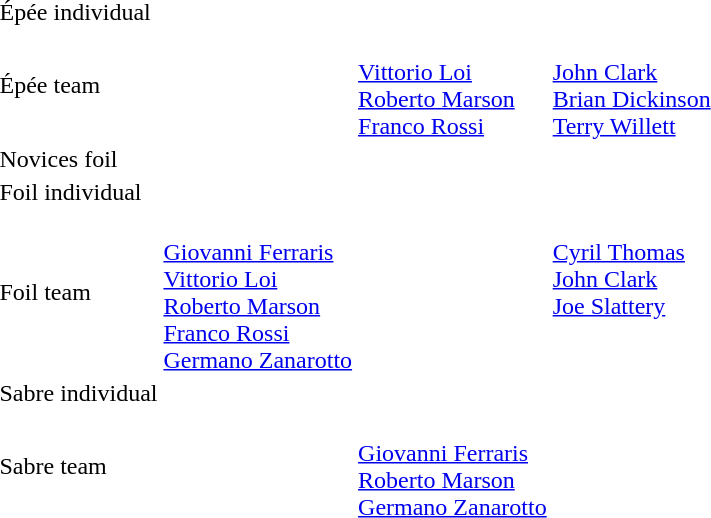<table>
<tr>
<td>Épée individual<br></td>
<td></td>
<td></td>
<td></td>
</tr>
<tr>
<td>Épée team<br></td>
<td valign=top></td>
<td valign=top> <br> <a href='#'>Vittorio Loi</a> <br> <a href='#'>Roberto Marson</a> <br> <a href='#'>Franco Rossi</a></td>
<td valign=top> <br> <a href='#'>John Clark</a> <br> <a href='#'>Brian Dickinson</a> <br> <a href='#'>Terry Willett</a></td>
</tr>
<tr>
<td>Novices foil<br></td>
<td></td>
<td></td>
<td></td>
</tr>
<tr>
<td>Foil individual<br></td>
<td></td>
<td></td>
<td></td>
</tr>
<tr>
<td>Foil team<br></td>
<td valign=top> <br> <a href='#'>Giovanni Ferraris</a> <br> <a href='#'>Vittorio Loi</a> <br> <a href='#'>Roberto Marson</a> <br> <a href='#'>Franco Rossi</a> <br> <a href='#'>Germano Zanarotto</a></td>
<td valign=top></td>
<td valign=top> <br> <a href='#'>Cyril Thomas</a> <br> <a href='#'>John Clark</a> <br> <a href='#'>Joe Slattery</a></td>
</tr>
<tr>
<td>Sabre individual<br></td>
<td></td>
<td></td>
<td></td>
</tr>
<tr>
<td>Sabre team<br></td>
<td valign=top></td>
<td valign=top> <br> <a href='#'>Giovanni Ferraris</a> <br> <a href='#'>Roberto Marson</a> <br> <a href='#'>Germano Zanarotto</a></td>
<td valign=top></td>
</tr>
</table>
